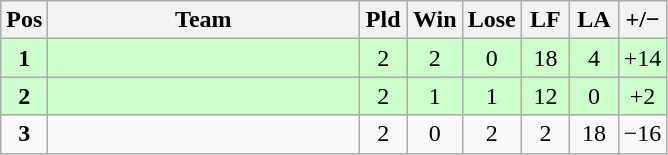<table class="wikitable" style="font-size: 100%">
<tr>
<th width=20>Pos</th>
<th width=200>Team</th>
<th width=25>Pld</th>
<th width=25>Win</th>
<th width=25>Lose</th>
<th width=25>LF</th>
<th width=25>LA</th>
<th width=25>+/−</th>
</tr>
<tr align=center style="background: #ccffcc;">
<td><strong>1</strong></td>
<td align="left"></td>
<td>2</td>
<td>2</td>
<td>0</td>
<td>18</td>
<td>4</td>
<td>+14</td>
</tr>
<tr align=center style="background: #ccffcc;">
<td><strong>2</strong></td>
<td align="left"></td>
<td>2</td>
<td>1</td>
<td>1</td>
<td>12</td>
<td>0</td>
<td>+2</td>
</tr>
<tr align=center>
<td><strong>3</strong></td>
<td align="left"></td>
<td>2</td>
<td>0</td>
<td>2</td>
<td>2</td>
<td>18</td>
<td>−16</td>
</tr>
</table>
